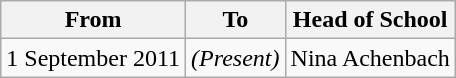<table class="wikitable">
<tr>
<th>From</th>
<th>To</th>
<th>Head of School</th>
</tr>
<tr>
<td>1 September 2011</td>
<td><em>(Present)</em></td>
<td>Nina Achenbach</td>
</tr>
</table>
